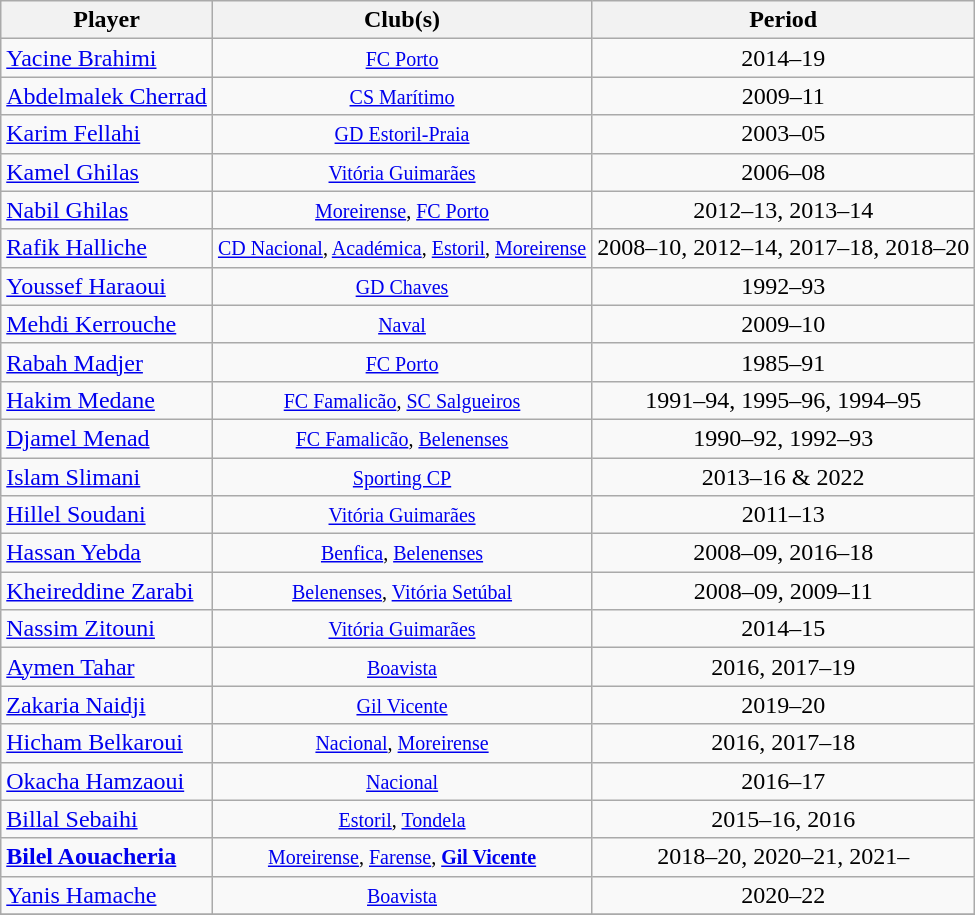<table class="wikitable collapsible collapsed" style="text-align:center">
<tr>
<th scope="col">Player</th>
<th scope="col" class="unsortable">Club(s)</th>
<th scope="col">Period</th>
</tr>
<tr>
<td align="left"><a href='#'>Yacine Brahimi</a></td>
<td><small><a href='#'>FC Porto</a></small></td>
<td>2014–19</td>
</tr>
<tr>
<td align="left"><a href='#'>Abdelmalek Cherrad</a></td>
<td><small><a href='#'>CS Marítimo</a></small></td>
<td>2009–11</td>
</tr>
<tr>
<td align="left"><a href='#'>Karim Fellahi</a></td>
<td><small><a href='#'>GD Estoril-Praia</a></small></td>
<td>2003–05</td>
</tr>
<tr>
<td align="left"><a href='#'>Kamel Ghilas</a></td>
<td><small><a href='#'>Vitória Guimarães</a></small></td>
<td>2006–08</td>
</tr>
<tr>
<td align="left"><a href='#'>Nabil Ghilas</a></td>
<td><small><a href='#'>Moreirense</a>, <a href='#'>FC Porto</a></small></td>
<td>2012–13, 2013–14</td>
</tr>
<tr>
<td align="left"><a href='#'>Rafik Halliche</a></td>
<td><small><a href='#'>CD Nacional</a>, <a href='#'>Académica</a>, <a href='#'>Estoril</a>, <a href='#'>Moreirense</a></small></td>
<td>2008–10, 2012–14, 2017–18, 2018–20</td>
</tr>
<tr>
<td align="left"><a href='#'>Youssef Haraoui</a></td>
<td><small><a href='#'>GD Chaves</a></small></td>
<td>1992–93</td>
</tr>
<tr>
<td align="left"><a href='#'>Mehdi Kerrouche</a></td>
<td><small><a href='#'>Naval</a></small></td>
<td>2009–10</td>
</tr>
<tr>
<td align="left"><a href='#'>Rabah Madjer</a></td>
<td><small><a href='#'>FC Porto</a></small></td>
<td>1985–91</td>
</tr>
<tr>
<td align="left"><a href='#'>Hakim Medane</a></td>
<td><small><a href='#'>FC Famalicão</a>, <a href='#'>SC Salgueiros</a></small></td>
<td>1991–94, 1995–96, 1994–95</td>
</tr>
<tr>
<td align="left"><a href='#'>Djamel Menad</a></td>
<td><small><a href='#'>FC Famalicão</a>, <a href='#'>Belenenses</a></small></td>
<td>1990–92, 1992–93</td>
</tr>
<tr>
<td align="left"><a href='#'>Islam Slimani</a></td>
<td><small><a href='#'>Sporting CP</a></small></td>
<td>2013–16 & 2022</td>
</tr>
<tr>
<td align="left"><a href='#'>Hillel Soudani</a></td>
<td><small><a href='#'>Vitória Guimarães</a></small></td>
<td>2011–13</td>
</tr>
<tr>
<td align="left"><a href='#'>Hassan Yebda</a></td>
<td><small><a href='#'>Benfica</a>, <a href='#'>Belenenses</a></small></td>
<td>2008–09, 2016–18</td>
</tr>
<tr>
<td align="left"><a href='#'>Kheireddine Zarabi</a></td>
<td><small><a href='#'>Belenenses</a>, <a href='#'>Vitória Setúbal</a></small></td>
<td>2008–09, 2009–11</td>
</tr>
<tr>
<td align="left"><a href='#'>Nassim Zitouni</a></td>
<td><small><a href='#'>Vitória Guimarães</a></small></td>
<td>2014–15</td>
</tr>
<tr>
<td align="left"><a href='#'>Aymen Tahar</a></td>
<td><small><a href='#'>Boavista</a></small></td>
<td>2016, 2017–19</td>
</tr>
<tr>
<td align="left"><a href='#'>Zakaria Naidji</a></td>
<td><small><a href='#'>Gil Vicente</a></small></td>
<td>2019–20</td>
</tr>
<tr>
<td align="left"><a href='#'>Hicham Belkaroui</a></td>
<td><small><a href='#'>Nacional</a>, <a href='#'>Moreirense</a></small></td>
<td>2016, 2017–18</td>
</tr>
<tr>
<td align="left"><a href='#'>Okacha Hamzaoui</a></td>
<td><small><a href='#'>Nacional</a></small></td>
<td>2016–17</td>
</tr>
<tr>
<td align="left"><a href='#'>Billal Sebaihi</a></td>
<td><small><a href='#'>Estoril</a>, <a href='#'>Tondela</a></small></td>
<td>2015–16, 2016</td>
</tr>
<tr>
<td align="left"><strong><a href='#'>Bilel Aouacheria</a></strong></td>
<td><small><a href='#'>Moreirense</a>, <a href='#'>Farense</a>, <strong><a href='#'>Gil Vicente</a></strong></small></td>
<td>2018–20, 2020–21, 2021–</td>
</tr>
<tr>
<td align="left"><a href='#'>Yanis Hamache</a></td>
<td><small><a href='#'>Boavista</a></small></td>
<td>2020–22</td>
</tr>
<tr>
</tr>
</table>
